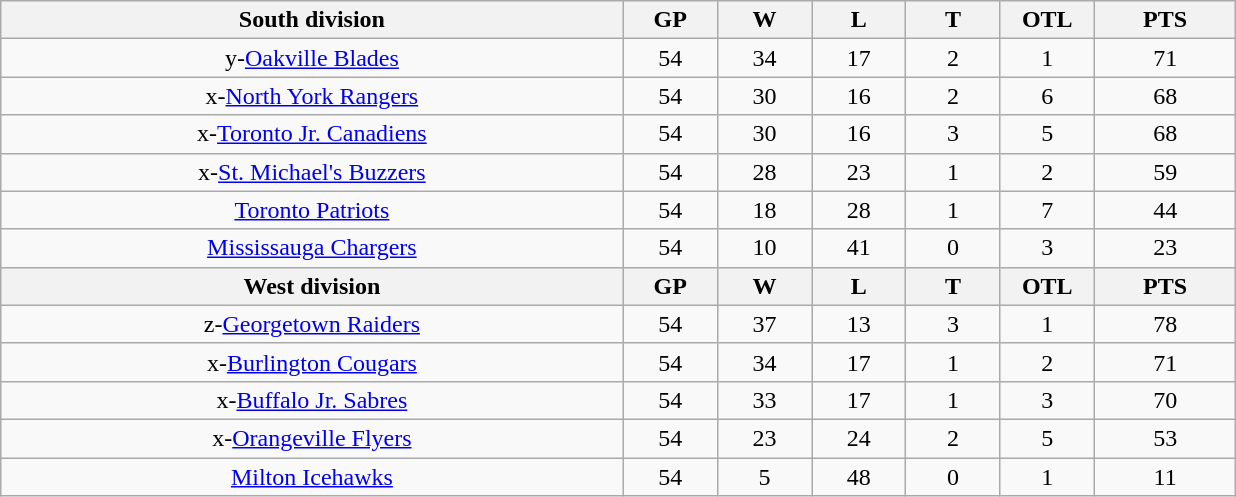<table class="wikitable" style="text-align:center">
<tr>
<th bgcolor="#DDDDFF" width="33%">South division</th>
<th bgcolor="#DDDDFF" width="5%">GP</th>
<th bgcolor="#DDDDFF" width="5%">W</th>
<th bgcolor="#DDDDFF" width="5%">L</th>
<th bgcolor="#DDDDFF" width="5%">T</th>
<th bgcolor="#DDDDFF" width="5%">OTL</th>
<th bgcolor="#DDDDFF" width="7.5%">PTS</th>
</tr>
<tr>
<td>y-<a href='#'>Oakville Blades</a></td>
<td>54</td>
<td>34</td>
<td>17</td>
<td>2</td>
<td>1</td>
<td>71</td>
</tr>
<tr>
<td>x-<a href='#'>North York Rangers</a></td>
<td>54</td>
<td>30</td>
<td>16</td>
<td>2</td>
<td>6</td>
<td>68</td>
</tr>
<tr>
<td>x-<a href='#'>Toronto Jr. Canadiens</a></td>
<td>54</td>
<td>30</td>
<td>16</td>
<td>3</td>
<td>5</td>
<td>68</td>
</tr>
<tr>
<td>x-<a href='#'>St. Michael's Buzzers</a></td>
<td>54</td>
<td>28</td>
<td>23</td>
<td>1</td>
<td>2</td>
<td>59</td>
</tr>
<tr>
<td><a href='#'>Toronto Patriots</a></td>
<td>54</td>
<td>18</td>
<td>28</td>
<td>1</td>
<td>7</td>
<td>44</td>
</tr>
<tr>
<td><a href='#'>Mississauga Chargers</a></td>
<td>54</td>
<td>10</td>
<td>41</td>
<td>0</td>
<td>3</td>
<td>23</td>
</tr>
<tr>
<th bgcolor="#DDDDFF" width="33%">West division</th>
<th bgcolor="#DDDDFF" width="5%">GP</th>
<th bgcolor="#DDDDFF" width="5%">W</th>
<th bgcolor="#DDDDFF" width="5%">L</th>
<th bgcolor="#DDDDFF" width="5%">T</th>
<th bgcolor="#DDDDFF" width="5%">OTL</th>
<th bgcolor="#DDDDFF" width="7.5%">PTS</th>
</tr>
<tr>
<td>z-<a href='#'>Georgetown Raiders</a></td>
<td>54</td>
<td>37</td>
<td>13</td>
<td>3</td>
<td>1</td>
<td>78</td>
</tr>
<tr>
<td>x-<a href='#'>Burlington Cougars</a></td>
<td>54</td>
<td>34</td>
<td>17</td>
<td>1</td>
<td>2</td>
<td>71</td>
</tr>
<tr>
<td>x-<a href='#'>Buffalo Jr. Sabres</a></td>
<td>54</td>
<td>33</td>
<td>17</td>
<td>1</td>
<td>3</td>
<td>70</td>
</tr>
<tr>
<td>x-<a href='#'>Orangeville Flyers</a></td>
<td>54</td>
<td>23</td>
<td>24</td>
<td>2</td>
<td>5</td>
<td>53</td>
</tr>
<tr>
<td><a href='#'>Milton Icehawks</a></td>
<td>54</td>
<td>5</td>
<td>48</td>
<td>0</td>
<td>1</td>
<td>11</td>
</tr>
</table>
